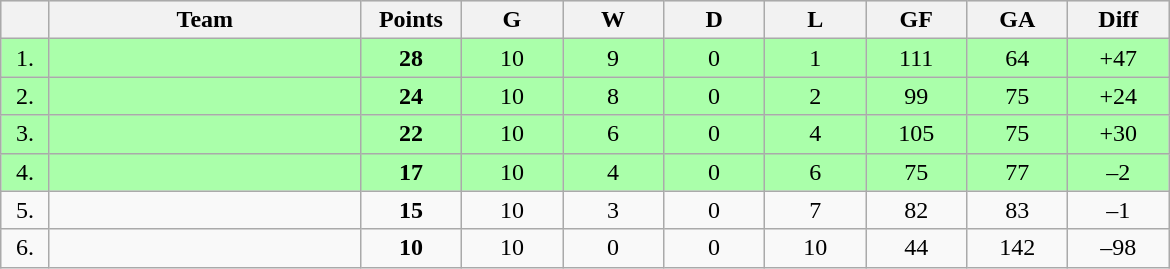<table class=wikitable style="text-align:center">
<tr bgcolor="#DCDCDC">
<th width="25"></th>
<th width="200">Team</th>
<th width="60">Points</th>
<th width="60">G</th>
<th width="60">W</th>
<th width="60">D</th>
<th width="60">L</th>
<th width="60">GF</th>
<th width="60">GA</th>
<th width="60">Diff</th>
</tr>
<tr bgcolor=#AAFFAA>
<td>1.</td>
<td align=left></td>
<td><strong>28</strong></td>
<td>10</td>
<td>9</td>
<td>0</td>
<td>1</td>
<td>111</td>
<td>64</td>
<td>+47</td>
</tr>
<tr bgcolor=#AAFFAA>
<td>2.</td>
<td align=left></td>
<td><strong>24</strong></td>
<td>10</td>
<td>8</td>
<td>0</td>
<td>2</td>
<td>99</td>
<td>75</td>
<td>+24</td>
</tr>
<tr bgcolor=#AAFFAA>
<td>3.</td>
<td align=left></td>
<td><strong>22</strong></td>
<td>10</td>
<td>6</td>
<td>0</td>
<td>4</td>
<td>105</td>
<td>75</td>
<td>+30</td>
</tr>
<tr bgcolor=#AAFFAA>
<td>4.</td>
<td align=left></td>
<td><strong>17</strong></td>
<td>10</td>
<td>4</td>
<td>0</td>
<td>6</td>
<td>75</td>
<td>77</td>
<td>–2</td>
</tr>
<tr>
<td>5.</td>
<td align=left></td>
<td><strong>15</strong></td>
<td>10</td>
<td>3</td>
<td>0</td>
<td>7</td>
<td>82</td>
<td>83</td>
<td>–1</td>
</tr>
<tr>
<td>6.</td>
<td align=left></td>
<td><strong>10</strong></td>
<td>10</td>
<td>0</td>
<td>0</td>
<td>10</td>
<td>44</td>
<td>142</td>
<td>–98</td>
</tr>
</table>
